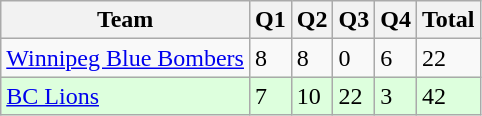<table class="wikitable">
<tr>
<th>Team</th>
<th>Q1</th>
<th>Q2</th>
<th>Q3</th>
<th>Q4</th>
<th>Total</th>
</tr>
<tr>
<td><a href='#'>Winnipeg Blue Bombers</a></td>
<td>8</td>
<td>8</td>
<td>0</td>
<td>6</td>
<td>22</td>
</tr>
<tr style="background-color:#ddffdd">
<td><a href='#'>BC Lions</a></td>
<td>7</td>
<td>10</td>
<td>22</td>
<td>3</td>
<td>42</td>
</tr>
</table>
